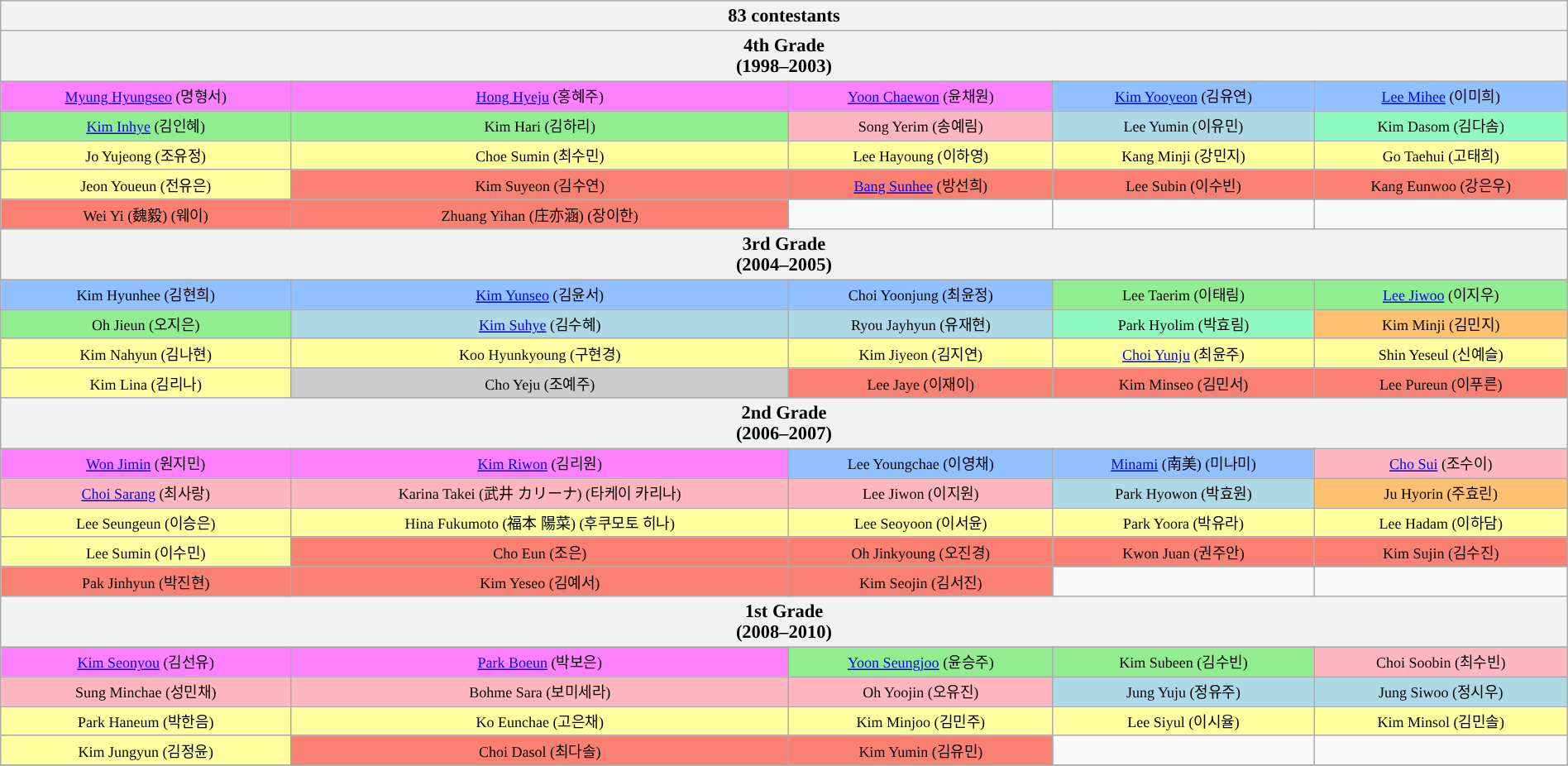<table class="wikitable" style="text-align:center; width:100%; font-size: 75%">
<tr>
<th colspan="5" scope="col" style="width:100%; font-size: 125%;">83 contestants</th>
</tr>
<tr>
<th colspan="5" scope="col" style="width:100%; font-size: 125%;">4th Grade  <br>(1998–2003)<br></th>
</tr>
<tr>
<td style="background:#FF80FF"><a href='#'>Myung Hyungseo</a> (명형서)</td>
<td style="background:#FF80FF"><a href='#'>Hong Hyeju</a> (홍혜주)</td>
<td style="background:#FF80FF"><a href='#'>Yoon Chaewon</a> (윤채원)</td>
<td style="background:#90C0FF"><a href='#'>Kim Yooyeon</a> (김유연)</td>
<td style="background:#90C0FF"><a href='#'>Lee Mihee</a> (이미희)</td>
</tr>
<tr>
<td style="background:#90EE90"><a href='#'>Kim Inhye</a> (김인혜)</td>
<td style="background:#90EE90">Kim Hari (김하리)</td>
<td style="background:#FFB6C1;">Song Yerim (송예림)</td>
<td style="background:lightblue">Lee Yumin (이유민)</td>
<td style="background:#90F9C0;">Kim Dasom (김다솜)</td>
</tr>
<tr>
<td style="background:#ffff9f;">Jo Yujeong (조유정)</td>
<td style="background:#ffff9f;">Choe Sumin (최수민)</td>
<td style="background:#ffff9f;">Lee Hayoung (이하영)</td>
<td style="background:#ffff9f;">Kang Minji (강민지)</td>
<td style="background:#ffff9f;">Go Taehui (고태희)</td>
</tr>
<tr>
<td style="background:#ffff9f;">Jeon Youeun (전유은)</td>
<td style="background:#fa8072;">Kim Suyeon (김수연)</td>
<td style="background:#fa8072;"><a href='#'>Bang Sunhee</a> (방선희)</td>
<td style="background:#fa8072;">Lee Subin (이수빈)</td>
<td style="background:#fa8072;">Kang Eunwoo (강은우)</td>
</tr>
<tr>
<td style="background:#fa8072;">Wei Yi (魏毅) (웨이)</td>
<td style="background:#fa8072;">Zhuang Yihan (庄亦涵) (장이한)</td>
<td></td>
<td></td>
<td></td>
</tr>
<tr>
<th colspan="5" scope="col" style="width:100%; font-size: 125%;">3rd Grade<br>(2004–2005)<br></th>
</tr>
<tr>
<td style="background:#90C0FF">Kim Hyunhee (김현희)</td>
<td style="background:#90C0FF"><a href='#'>Kim Yunseo</a> (김윤서)</td>
<td style="background:#90C0FF">Choi Yoonjung (최윤정)</td>
<td style="background:#90EE90">Lee Taerim (이태림)</td>
<td style="background:#90EE90"><a href='#'>Lee Jiwoo</a> (이지우)</td>
</tr>
<tr>
<td style="background:#90EE90">Oh Jieun (오지은)</td>
<td style="background:lightblue"><a href='#'>Kim Suhye</a> (김수혜)</td>
<td style="background:lightblue">Ryou Jayhyun (유재현)</td>
<td style="background:#90F9C0;">Park Hyolim (박효림)</td>
<td style="background:#ffc06f;">Kim Minji (김민지)</td>
</tr>
<tr>
<td style="background:#ffff9f;">Kim Nahyun (김나현)</td>
<td style="background:#ffff9f;">Koo Hyunkyoung (구현경)</td>
<td style="background:#ffff9f;">Kim Jiyeon (김지연)</td>
<td style="background:#ffff9f;"><a href='#'>Choi Yunju</a> (최윤주)</td>
<td style="background:#ffff9f;">Shin Yeseul (신예슬)</td>
</tr>
<tr>
<td style="background:#ffff9f;">Kim Lina (김리나)</td>
<td style="background:#cccccc;">Cho Yeju (조예주)</td>
<td style="background:#fa8072;">Lee Jaye (이재이)</td>
<td style="background:#fa8072;">Kim Minseo (김민서)</td>
<td style="background:#fa8072;">Lee Pureun (이푸른)</td>
</tr>
<tr>
<th colspan="5" scope="col" style="width:100%; font-size: 125%;">2nd Grade<br>(2006–2007)<br></th>
</tr>
<tr>
<td style="background:#FF80FF"><a href='#'>Won Jimin</a> (원지민)</td>
<td style="background:#FF80FF"><a href='#'>Kim Riwon</a> (김리원)</td>
<td style="background:#90C0FF">Lee Youngchae (이영채)</td>
<td style="background:#90C0FF"><a href='#'>Minami</a> (南美) (미나미)</td>
<td style="background:#FFB6C1;"><a href='#'>Cho Sui</a> (조수이)</td>
</tr>
<tr>
<td style="background:#FFB6C1;"><a href='#'>Choi Sarang</a> (최사랑)</td>
<td style="background:#FFB6C1;">Karina Takei (武井 カリーナ) (타케이 카리나)</td>
<td style="background:#FFB6C1;">Lee Jiwon (이지원)</td>
<td style="background:lightblue">Park Hyowon (박효원)</td>
<td style="background:#ffc06f;">Ju Hyorin (주효린)</td>
</tr>
<tr>
<td style="background:#ffff9f;">Lee Seungeun (이승은)</td>
<td style="background:#ffff9f;">Hina Fukumoto (福本 陽菜) (후쿠모토 히나)</td>
<td style="background:#ffff9f;">Lee Seoyoon (이서윤)</td>
<td style="background:#ffff9f;">Park Yoora (박유라)</td>
<td style="background:#ffff9f;">Lee Hadam (이하담)</td>
</tr>
<tr>
<td style="background:#ffff9f;">Lee Sumin (이수민)</td>
<td style="background:#fa8072;">Cho Eun (조은)</td>
<td style="background:#fa8072;">Oh Jinkyoung (오진경)</td>
<td style="background:#fa8072;">Kwon Juan (권주안)</td>
<td style="background:#fa8072;">Kim Sujin (김수진)</td>
</tr>
<tr>
<td style="background:#fa8072;">Pak Jinhyun (박진현)</td>
<td style="background:#fa8072;">Kim Yeseo (김예서)</td>
<td style="background:#fa8072;">Kim Seojin (김서진)</td>
<td></td>
<td></td>
</tr>
<tr>
<th colspan="5" scope="col" style="width:100%; font-size: 125%;">1st Grade<br>(2008–2010)<br></th>
</tr>
<tr>
<td style="background:#FF80FF"><a href='#'>Kim Seonyou</a> (김선유)</td>
<td style="background:#FF80FF"><a href='#'>Park Boeun</a> (박보은)</td>
<td style="background:#90EE90"><a href='#'>Yoon Seungjoo</a> (윤승주)</td>
<td style="background:#90EE90">Kim Subeen (김수빈)</td>
<td style="background:#FFB6C1;">Choi Soobin (최수빈)</td>
</tr>
<tr>
<td style="background:#FFB6C1;">Sung Minchae (성민채)</td>
<td style="background:#FFB6C1;">Bohme Sara (보미세라)</td>
<td style="background:#FFB6C1;">Oh Yoojin (오유진)</td>
<td style="background:lightblue">Jung Yuju (정유주)</td>
<td style="background:lightblue">Jung Siwoo (정시우)</td>
</tr>
<tr>
<td style="background:#ffff9f;">Park Haneum (박한음)</td>
<td style="background:#ffff9f;">Ko Eunchae (고은채)</td>
<td style="background:#ffff9f;">Kim Minjoo (김민주)</td>
<td style="background:#ffff9f;">Lee Siyul (이시율)</td>
<td style="background:#ffff9f;">Kim Minsol (김민솔)</td>
</tr>
<tr>
<td style="background:#ffff9f;">Kim Jungyun (김정윤)</td>
<td style="background:#fa8072;">Choi Dasol (최다솔)</td>
<td style="background:#fa8072;">Kim Yumin (김유민)</td>
<td></td>
<td></td>
</tr>
<tr>
</tr>
</table>
